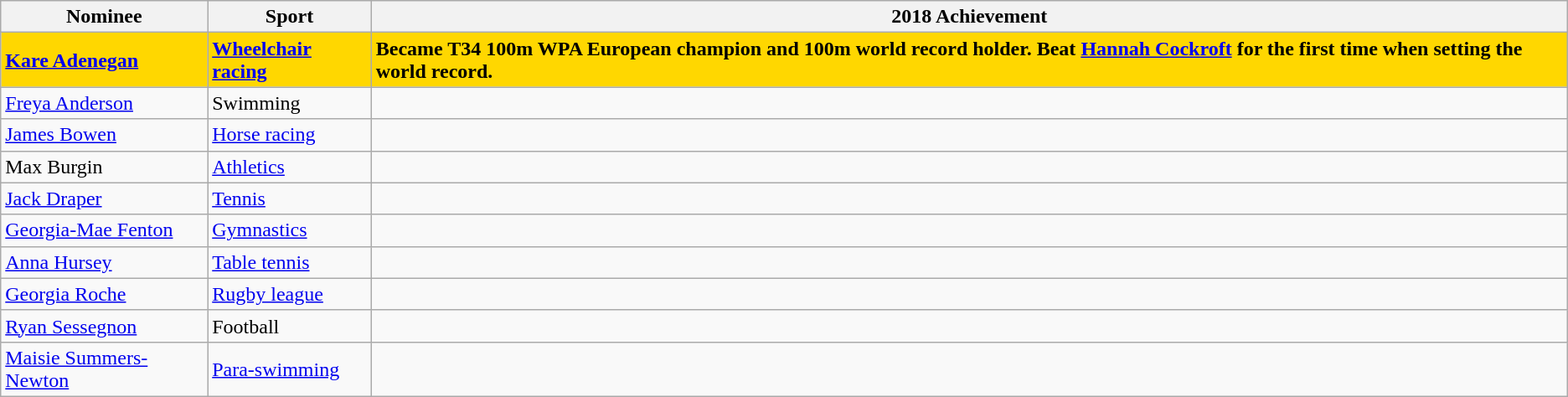<table class="wikitable sortable">
<tr>
<th>Nominee</th>
<th>Sport</th>
<th>2018 Achievement</th>
</tr>
<tr style="font-weight:bold; background:gold;">
<td><a href='#'>Kare Adenegan</a></td>
<td><a href='#'>Wheelchair racing</a></td>
<td>Became T34 100m WPA European champion and 100m world record holder. Beat <a href='#'>Hannah Cockroft</a> for the first time when setting the world record.</td>
</tr>
<tr>
<td><a href='#'>Freya Anderson</a></td>
<td>Swimming</td>
<td></td>
</tr>
<tr>
<td><a href='#'>James Bowen</a></td>
<td><a href='#'>Horse racing</a></td>
<td></td>
</tr>
<tr>
<td>Max Burgin</td>
<td><a href='#'>Athletics</a></td>
<td></td>
</tr>
<tr>
<td><a href='#'>Jack Draper</a></td>
<td><a href='#'>Tennis</a></td>
<td></td>
</tr>
<tr>
<td><a href='#'>Georgia-Mae Fenton</a></td>
<td><a href='#'>Gymnastics</a></td>
<td></td>
</tr>
<tr>
<td><a href='#'>Anna Hursey</a></td>
<td><a href='#'>Table tennis</a></td>
<td></td>
</tr>
<tr>
<td><a href='#'>Georgia Roche</a></td>
<td><a href='#'>Rugby league</a></td>
<td></td>
</tr>
<tr>
<td><a href='#'>Ryan Sessegnon</a></td>
<td>Football</td>
<td></td>
</tr>
<tr>
<td><a href='#'>Maisie Summers-Newton</a></td>
<td><a href='#'>Para-swimming</a></td>
<td></td>
</tr>
</table>
